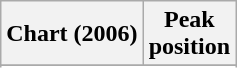<table class="wikitable">
<tr>
<th>Chart (2006)</th>
<th>Peak<br>position</th>
</tr>
<tr>
</tr>
<tr>
</tr>
<tr>
</tr>
<tr>
</tr>
<tr>
</tr>
</table>
